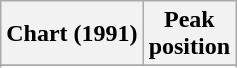<table class="wikitable sortable">
<tr>
<th align="left">Chart (1991)</th>
<th align="center">Peak<br>position</th>
</tr>
<tr>
</tr>
<tr>
</tr>
</table>
